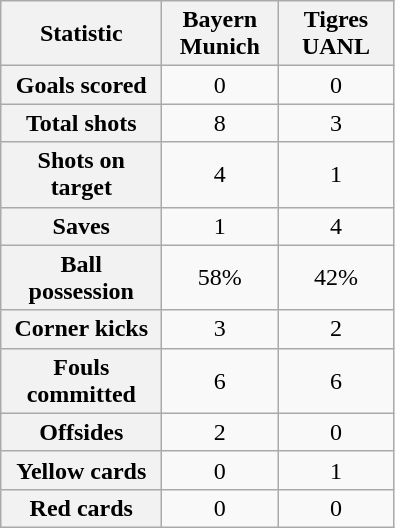<table class="wikitable plainrowheaders" style="text-align:center">
<tr>
<th scope="col" style="width:100px">Statistic</th>
<th scope="col" style="width:70px">Bayern Munich</th>
<th scope="col" style="width:70px">Tigres UANL</th>
</tr>
<tr>
<th scope=row>Goals scored</th>
<td>0</td>
<td>0</td>
</tr>
<tr>
<th scope=row>Total shots</th>
<td>8</td>
<td>3</td>
</tr>
<tr>
<th scope=row>Shots on target</th>
<td>4</td>
<td>1</td>
</tr>
<tr>
<th scope=row>Saves</th>
<td>1</td>
<td>4</td>
</tr>
<tr>
<th scope=row>Ball possession</th>
<td>58%</td>
<td>42%</td>
</tr>
<tr>
<th scope=row>Corner kicks</th>
<td>3</td>
<td>2</td>
</tr>
<tr>
<th scope=row>Fouls committed</th>
<td>6</td>
<td>6</td>
</tr>
<tr>
<th scope=row>Offsides</th>
<td>2</td>
<td>0</td>
</tr>
<tr>
<th scope=row>Yellow cards</th>
<td>0</td>
<td>1</td>
</tr>
<tr>
<th scope=row>Red cards</th>
<td>0</td>
<td>0</td>
</tr>
</table>
